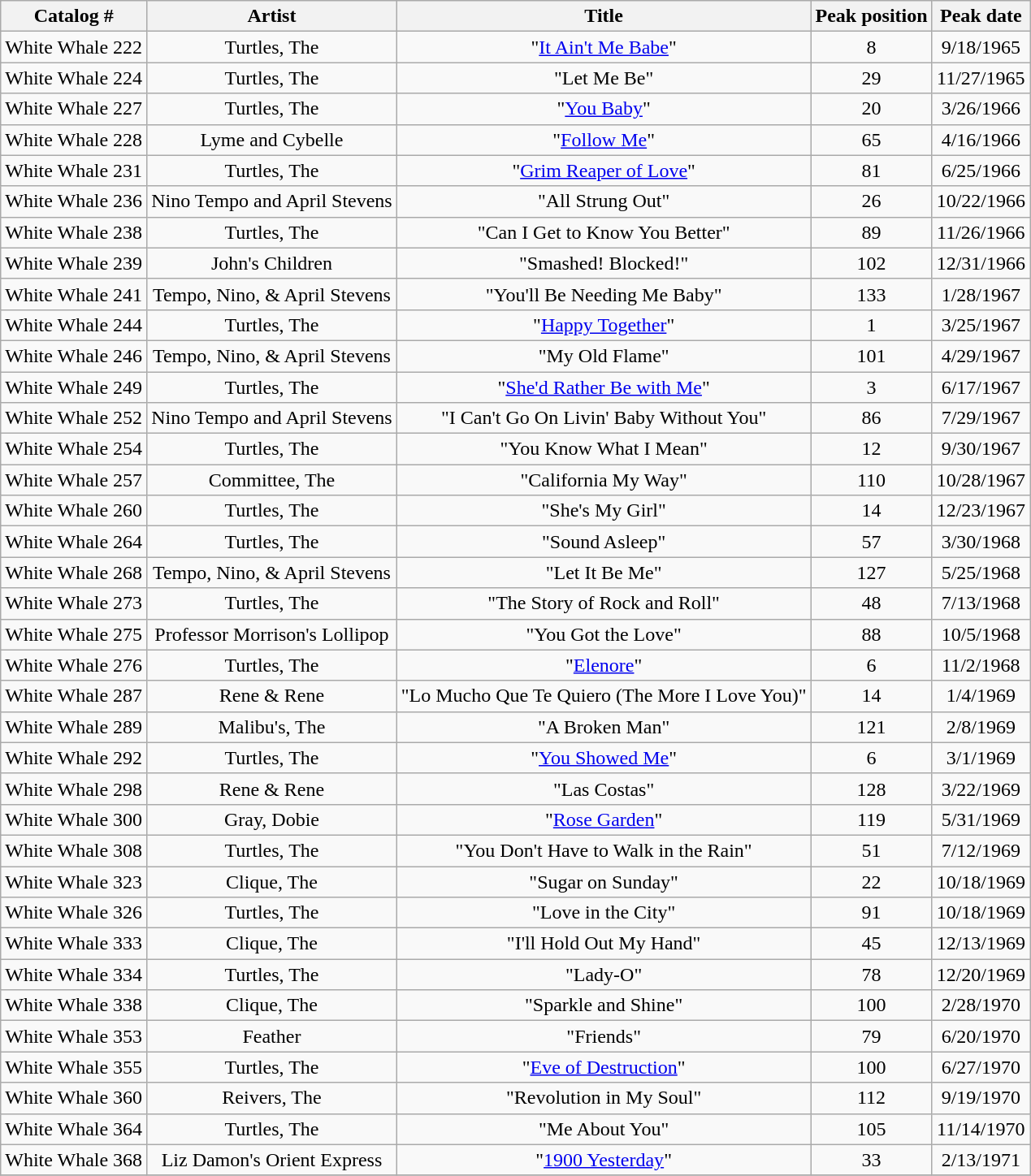<table class="wikitable sortable" style="text-align:center">
<tr>
<th>Catalog #</th>
<th>Artist</th>
<th>Title</th>
<th>Peak position</th>
<th>Peak date</th>
</tr>
<tr>
<td>White Whale 222</td>
<td>Turtles, The</td>
<td>"<a href='#'>It Ain't Me Babe</a>"</td>
<td>8</td>
<td>9/18/1965</td>
</tr>
<tr>
<td>White Whale 224</td>
<td>Turtles, The</td>
<td>"Let Me Be"</td>
<td>29</td>
<td>11/27/1965</td>
</tr>
<tr>
<td>White Whale 227</td>
<td>Turtles, The</td>
<td>"<a href='#'>You Baby</a>"</td>
<td>20</td>
<td>3/26/1966</td>
</tr>
<tr>
<td>White Whale 228</td>
<td>Lyme and Cybelle</td>
<td>"<a href='#'>Follow Me</a>"</td>
<td>65</td>
<td>4/16/1966</td>
</tr>
<tr>
<td>White Whale 231</td>
<td>Turtles, The</td>
<td>"<a href='#'>Grim Reaper of Love</a>"</td>
<td>81</td>
<td>6/25/1966</td>
</tr>
<tr>
<td>White Whale 236</td>
<td>Nino Tempo and April Stevens</td>
<td>"All Strung Out"</td>
<td>26</td>
<td>10/22/1966</td>
</tr>
<tr>
<td>White Whale 238</td>
<td>Turtles, The</td>
<td>"Can I Get to Know You Better"</td>
<td>89</td>
<td>11/26/1966</td>
</tr>
<tr>
<td>White Whale 239</td>
<td>John's Children</td>
<td>"Smashed! Blocked!"</td>
<td>102</td>
<td>12/31/1966</td>
</tr>
<tr>
<td>White Whale 241</td>
<td>Tempo, Nino,  & April Stevens</td>
<td>"You'll Be Needing Me Baby"</td>
<td>133</td>
<td>1/28/1967</td>
</tr>
<tr>
<td>White Whale 244</td>
<td>Turtles, The</td>
<td>"<a href='#'>Happy Together</a>"</td>
<td>1</td>
<td>3/25/1967</td>
</tr>
<tr>
<td>White Whale 246</td>
<td>Tempo, Nino,  & April Stevens</td>
<td>"My Old Flame"</td>
<td>101</td>
<td>4/29/1967</td>
</tr>
<tr>
<td>White Whale 249</td>
<td>Turtles, The</td>
<td>"<a href='#'>She'd Rather Be with Me</a>"</td>
<td>3</td>
<td>6/17/1967</td>
</tr>
<tr>
<td>White Whale 252</td>
<td>Nino Tempo and April Stevens</td>
<td>"I Can't Go On Livin' Baby Without You"</td>
<td>86</td>
<td>7/29/1967</td>
</tr>
<tr>
<td>White Whale 254</td>
<td>Turtles, The</td>
<td>"You Know What I Mean"</td>
<td>12</td>
<td>9/30/1967</td>
</tr>
<tr>
<td>White Whale 257</td>
<td>Committee, The</td>
<td>"California My Way"</td>
<td>110</td>
<td>10/28/1967</td>
</tr>
<tr>
<td>White Whale 260</td>
<td>Turtles, The</td>
<td>"She's My Girl"</td>
<td>14</td>
<td>12/23/1967</td>
</tr>
<tr>
<td>White Whale 264</td>
<td>Turtles, The</td>
<td>"Sound Asleep"</td>
<td>57</td>
<td>3/30/1968</td>
</tr>
<tr>
<td>White Whale 268</td>
<td>Tempo, Nino,  & April Stevens</td>
<td>"Let It Be Me"</td>
<td>127</td>
<td>5/25/1968</td>
</tr>
<tr>
<td>White Whale 273</td>
<td>Turtles, The</td>
<td>"The Story of Rock and Roll"</td>
<td>48</td>
<td>7/13/1968</td>
</tr>
<tr>
<td>White Whale 275</td>
<td>Professor Morrison's Lollipop</td>
<td>"You Got the Love"</td>
<td>88</td>
<td>10/5/1968</td>
</tr>
<tr>
<td>White Whale 276</td>
<td>Turtles, The</td>
<td>"<a href='#'>Elenore</a>"</td>
<td>6</td>
<td>11/2/1968</td>
</tr>
<tr>
<td>White Whale 287</td>
<td>Rene & Rene</td>
<td>"Lo Mucho Que Te Quiero (The More I Love You)"</td>
<td>14</td>
<td>1/4/1969</td>
</tr>
<tr>
<td>White Whale 289</td>
<td>Malibu's, The</td>
<td>"A Broken Man"</td>
<td>121</td>
<td>2/8/1969</td>
</tr>
<tr>
<td>White Whale 292</td>
<td>Turtles, The</td>
<td>"<a href='#'>You Showed Me</a>"</td>
<td>6</td>
<td>3/1/1969</td>
</tr>
<tr>
<td>White Whale 298</td>
<td>Rene & Rene</td>
<td>"Las Costas"</td>
<td>128</td>
<td>3/22/1969</td>
</tr>
<tr>
<td>White Whale 300</td>
<td>Gray, Dobie</td>
<td>"<a href='#'>Rose Garden</a>"</td>
<td>119</td>
<td>5/31/1969</td>
</tr>
<tr>
<td>White Whale 308</td>
<td>Turtles, The</td>
<td>"You Don't Have to Walk in the Rain"</td>
<td>51</td>
<td>7/12/1969</td>
</tr>
<tr>
<td>White Whale 323</td>
<td>Clique, The</td>
<td>"Sugar on Sunday"</td>
<td>22</td>
<td>10/18/1969</td>
</tr>
<tr>
<td>White Whale 326</td>
<td>Turtles, The</td>
<td>"Love in the City"</td>
<td>91</td>
<td>10/18/1969</td>
</tr>
<tr>
<td>White Whale 333</td>
<td>Clique, The</td>
<td>"I'll Hold Out My Hand"</td>
<td>45</td>
<td>12/13/1969</td>
</tr>
<tr>
<td>White Whale 334</td>
<td>Turtles, The</td>
<td>"Lady-O"</td>
<td>78</td>
<td>12/20/1969</td>
</tr>
<tr>
<td>White Whale 338</td>
<td>Clique, The</td>
<td>"Sparkle and Shine"</td>
<td>100</td>
<td>2/28/1970</td>
</tr>
<tr>
<td>White Whale 353</td>
<td>Feather</td>
<td>"Friends"</td>
<td>79</td>
<td>6/20/1970</td>
</tr>
<tr>
<td>White Whale 355</td>
<td>Turtles, The</td>
<td>"<a href='#'>Eve of Destruction</a>"</td>
<td>100</td>
<td>6/27/1970</td>
</tr>
<tr>
<td>White Whale 360</td>
<td>Reivers, The</td>
<td>"Revolution in My Soul"</td>
<td>112</td>
<td>9/19/1970</td>
</tr>
<tr>
<td>White Whale 364</td>
<td>Turtles, The</td>
<td>"Me About You"</td>
<td>105</td>
<td>11/14/1970</td>
</tr>
<tr>
<td>White Whale 368</td>
<td>Liz Damon's Orient Express</td>
<td>"<a href='#'>1900 Yesterday</a>"</td>
<td>33</td>
<td>2/13/1971</td>
</tr>
<tr>
</tr>
</table>
